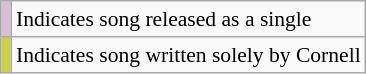<table class="wikitable" style="font-size:90%;">
<tr>
<td style="background-color:#D8BFD8"> </td>
<td>Indicates song released as a single</td>
</tr>
<tr>
<td style="background-color:#ced343"> </td>
<td>Indicates song written solely by Cornell</td>
</tr>
</table>
